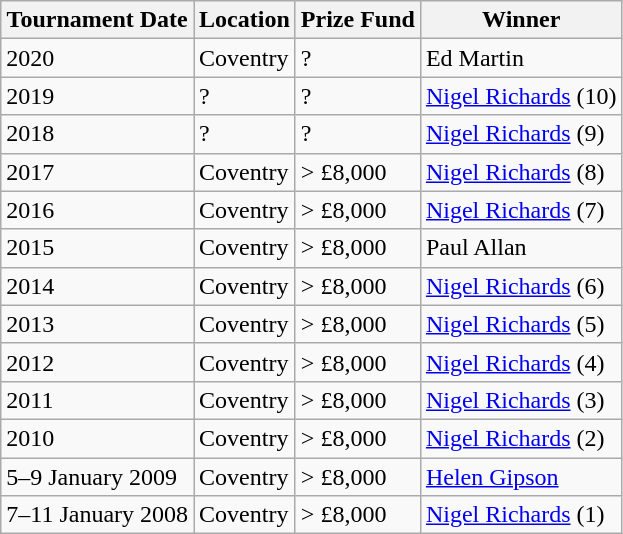<table class="wikitable">
<tr>
<th>Tournament Date</th>
<th>Location</th>
<th>Prize Fund</th>
<th>Winner</th>
</tr>
<tr>
<td>2020</td>
<td>Coventry</td>
<td>?</td>
<td>Ed Martin</td>
</tr>
<tr>
<td>2019</td>
<td>?</td>
<td>?</td>
<td><a href='#'>Nigel Richards</a> (10)</td>
</tr>
<tr>
<td>2018</td>
<td>?</td>
<td>?</td>
<td><a href='#'>Nigel Richards</a> (9)</td>
</tr>
<tr>
<td>2017</td>
<td>Coventry</td>
<td>> £8,000</td>
<td><a href='#'>Nigel Richards</a> (8)</td>
</tr>
<tr>
<td>2016</td>
<td>Coventry</td>
<td>> £8,000</td>
<td><a href='#'>Nigel Richards</a> (7)</td>
</tr>
<tr>
<td>2015</td>
<td>Coventry</td>
<td>> £8,000</td>
<td>Paul Allan</td>
</tr>
<tr>
<td>2014</td>
<td>Coventry</td>
<td>> £8,000</td>
<td><a href='#'>Nigel Richards</a> (6)</td>
</tr>
<tr>
<td>2013</td>
<td>Coventry</td>
<td>> £8,000</td>
<td><a href='#'>Nigel Richards</a> (5)</td>
</tr>
<tr>
<td>2012</td>
<td>Coventry</td>
<td>> £8,000</td>
<td><a href='#'>Nigel Richards</a> (4)</td>
</tr>
<tr>
<td>2011</td>
<td>Coventry</td>
<td>> £8,000</td>
<td><a href='#'>Nigel Richards</a> (3)</td>
</tr>
<tr>
<td>2010</td>
<td>Coventry</td>
<td>> £8,000</td>
<td><a href='#'>Nigel Richards</a> (2)</td>
</tr>
<tr>
<td>5–9 January 2009</td>
<td>Coventry</td>
<td>> £8,000</td>
<td><a href='#'>Helen Gipson</a></td>
</tr>
<tr>
<td>7–11 January 2008</td>
<td>Coventry</td>
<td>> £8,000</td>
<td><a href='#'>Nigel Richards</a> (1)</td>
</tr>
</table>
